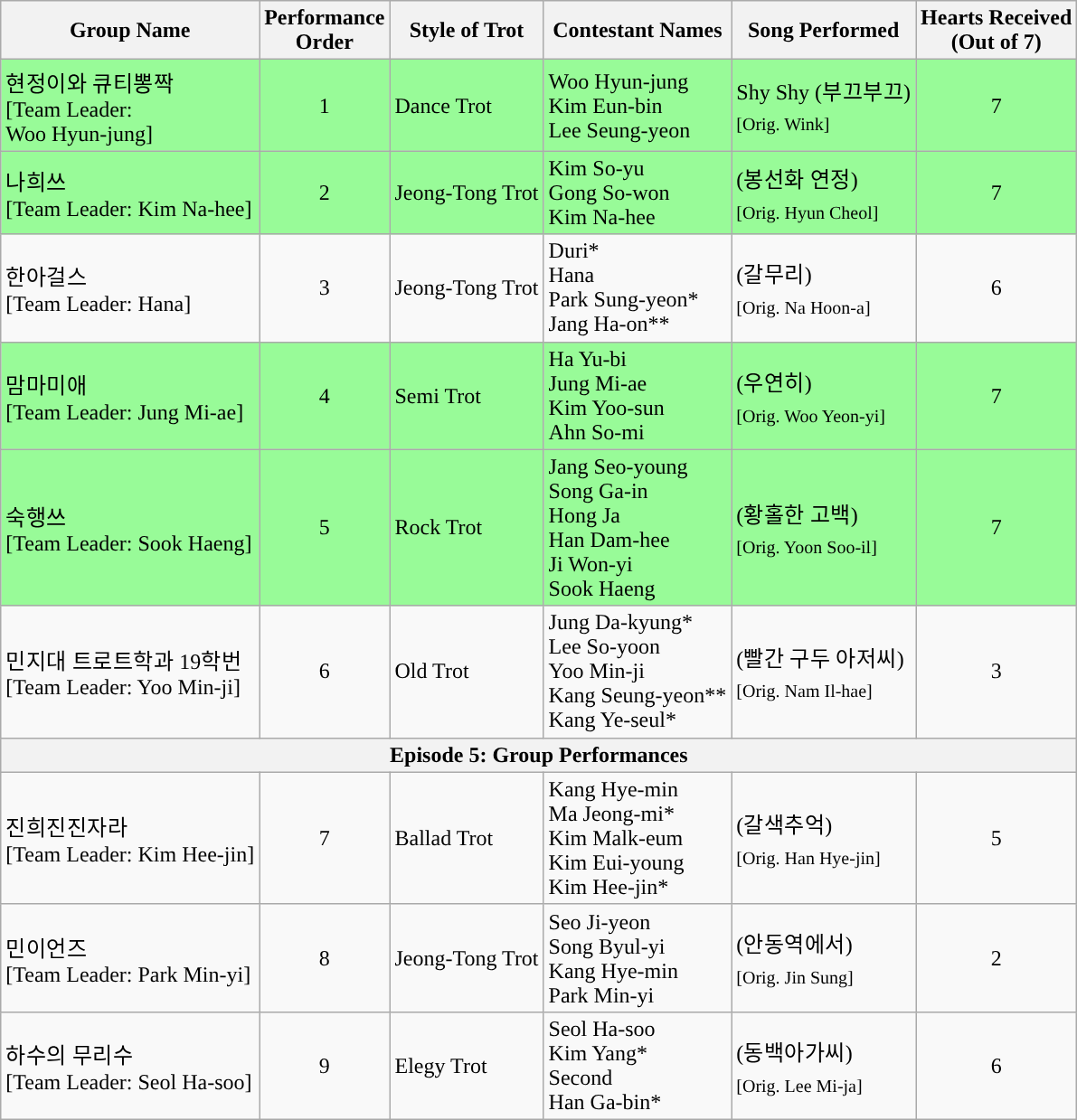<table class="wikitable">
<tr>
<th>Group Name</th>
<th>Performance<br>Order</th>
<th>Style of Trot</th>
<th>Contestant Names</th>
<th>Song Performed</th>
<th>Hearts Received<br>(Out of 7)</th>
</tr>
<tr bgcolor="palegreen">
<td>현정이와 큐티뽕짝<br>[Team Leader:<br>Woo Hyun-jung]</td>
<td align=center>1</td>
<td>Dance Trot</td>
<td>Woo Hyun-jung<br>Kim Eun-bin<br>Lee Seung-yeon</td>
<td>Shy Shy (부끄부끄)<br><sub>[Orig. Wink]</sub></td>
<td align=center>7</td>
</tr>
<tr bgcolor="palegreen">
<td>나희쓰<br>[Team Leader: Kim Na-hee]</td>
<td align=center>2</td>
<td>Jeong-Tong Trot</td>
<td>Kim So-yu<br>Gong So-won<br>Kim Na-hee</td>
<td>(봉선화 연정)<br><sub>[Orig. Hyun Cheol]</sub></td>
<td align=center>7</td>
</tr>
<tr>
<td>한아걸스<br>[Team Leader: Hana]</td>
<td align=center>3</td>
<td>Jeong-Tong Trot</td>
<td>Duri*<br>Hana<br>Park Sung-yeon*<br>Jang Ha-on**</td>
<td>(갈무리)<br><sub>[Orig. Na Hoon-a]</sub></td>
<td align=center>6</td>
</tr>
<tr bgcolor="palegreen">
<td>맘마미애<br>[Team Leader: Jung Mi-ae]</td>
<td align=center>4</td>
<td>Semi Trot</td>
<td>Ha Yu-bi<br>Jung Mi-ae<br>Kim Yoo-sun<br>Ahn So-mi</td>
<td>(우연히)<br><sub>[Orig. Woo Yeon-yi]</sub></td>
<td align=center>7</td>
</tr>
<tr bgcolor="palegreen">
<td>숙행쓰<br>[Team Leader: Sook Haeng]</td>
<td align=center>5</td>
<td>Rock Trot</td>
<td>Jang Seo-young<br>Song Ga-in<br>Hong Ja<br>Han Dam-hee<br>Ji Won-yi<br>Sook Haeng</td>
<td>(황홀한 고백)<br><sub>[Orig. Yoon Soo-il]</sub></td>
<td align=center>7</td>
</tr>
<tr>
<td>민지대 트로트학과 19학번<br>[Team Leader: Yoo Min-ji]</td>
<td align=center>6</td>
<td>Old Trot</td>
<td>Jung Da-kyung*<br>Lee So-yoon<br>Yoo Min-ji<br>Kang Seung-yeon**<br>Kang Ye-seul*</td>
<td>(빨간 구두 아저씨)<br><sub>[Orig. Nam Il-hae]</sub></td>
<td align=center>3</td>
</tr>
<tr>
<th colspan=6>Episode 5: Group Performances</th>
</tr>
<tr>
<td>진희진진자라<br>[Team Leader: Kim Hee-jin]</td>
<td align=center>7</td>
<td>Ballad Trot</td>
<td>Kang Hye-min<br>Ma Jeong-mi*<br>Kim Malk-eum<br>Kim Eui-young<br>Kim Hee-jin*</td>
<td>(갈색추억)<br><sub>[Orig. Han Hye-jin]</sub></td>
<td align=center>5</td>
</tr>
<tr>
<td>민이언즈<br>[Team Leader: Park Min-yi]</td>
<td align=center>8</td>
<td>Jeong-Tong Trot</td>
<td>Seo Ji-yeon<br>Song Byul-yi<br>Kang Hye-min<br>Park Min-yi</td>
<td>(안동역에서)<br><sub>[Orig. Jin Sung]</sub></td>
<td align=center>2</td>
</tr>
<tr>
<td>하수의 무리수<br>[Team Leader: Seol Ha-soo]</td>
<td align=center>9</td>
<td>Elegy Trot</td>
<td>Seol Ha-soo<br>Kim Yang*<br>Second<br>Han Ga-bin*</td>
<td>(동백아가씨)<br><sub>[Orig. Lee Mi-ja]</sub></td>
<td align=center>6</td>
</tr>
</table>
